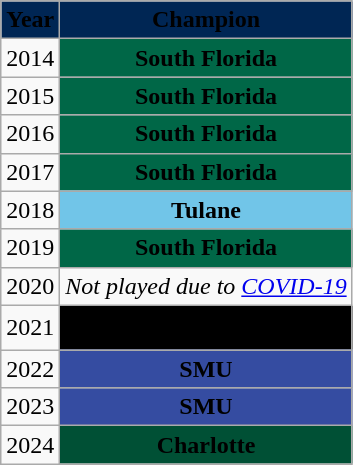<table class="wikitable" style="text-align: center;">
<tr>
<th style="background:#002654;"><span>Year</span></th>
<th style="background:#002654;"><span>Champion</span></th>
</tr>
<tr>
<td>2014</td>
<td style="background:#006747;"><span><strong>South Florida</strong></span></td>
</tr>
<tr>
<td>2015</td>
<td style="background:#006747;"><span><strong>South Florida</strong></span></td>
</tr>
<tr>
<td>2016</td>
<td style="background:#006747;"><span><strong>South Florida</strong></span></td>
</tr>
<tr>
<td>2017</td>
<td style="background:#006747;"><span><strong>South Florida</strong></span></td>
</tr>
<tr>
<td>2018</td>
<td style="background:#71c5e8;"><span><strong>Tulane</strong></span></td>
</tr>
<tr>
<td>2019</td>
<td style="background:#006747;"><span><strong>South Florida</strong></span></td>
</tr>
<tr>
<td>2020</td>
<td><em>Not played due to <a href='#'>COVID-19</a></em></td>
</tr>
<tr>
<td>2021</td>
<td style="background:#000000;"><span><strong>UCF<sup>†</sup></strong></span></td>
</tr>
<tr>
<td>2022</td>
<td style="background:#354ca1;"><span><strong>SMU</strong></span></td>
</tr>
<tr>
<td>2023</td>
<td style="background:#354ca1;"><span><strong>SMU</strong></span></td>
</tr>
<tr>
<td>2024</td>
<td style="background:#005035;"><span><strong>Charlotte</strong></span></td>
</tr>
</table>
